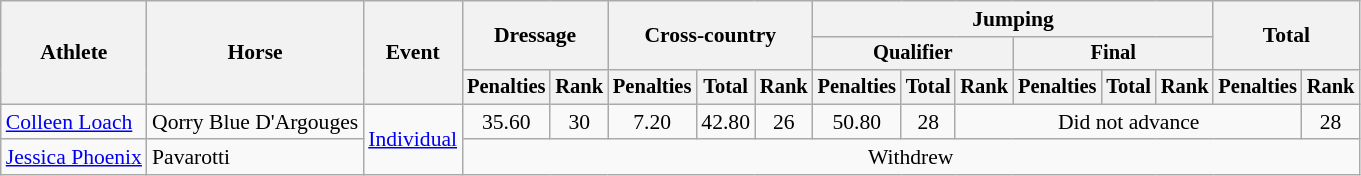<table class=wikitable style=font-size:90%;text-align:center>
<tr>
<th rowspan=3>Athlete</th>
<th rowspan=3>Horse</th>
<th rowspan=3>Event</th>
<th colspan=2 rowspan=2>Dressage</th>
<th colspan=3 rowspan=2>Cross-country</th>
<th colspan=6>Jumping</th>
<th colspan=2 rowspan=2>Total</th>
</tr>
<tr style=font-size:95%>
<th colspan=3>Qualifier</th>
<th colspan=3>Final</th>
</tr>
<tr style=font-size:95%>
<th>Penalties</th>
<th>Rank</th>
<th>Penalties</th>
<th>Total</th>
<th>Rank</th>
<th>Penalties</th>
<th>Total</th>
<th>Rank</th>
<th>Penalties</th>
<th>Total</th>
<th>Rank</th>
<th>Penalties</th>
<th>Rank</th>
</tr>
<tr>
<td align=left><a href='#'>Colleen Loach</a></td>
<td align=left>Qorry Blue D'Argouges</td>
<td align=left rowspan=2><a href='#'>Individual</a></td>
<td>35.60</td>
<td>30</td>
<td>7.20</td>
<td>42.80</td>
<td>26</td>
<td>50.80</td>
<td>28</td>
<td colspan=5>Did not advance</td>
<td>28</td>
</tr>
<tr>
<td align=left><a href='#'>Jessica Phoenix</a></td>
<td align=left>Pavarotti</td>
<td colspan=13>Withdrew</td>
</tr>
</table>
